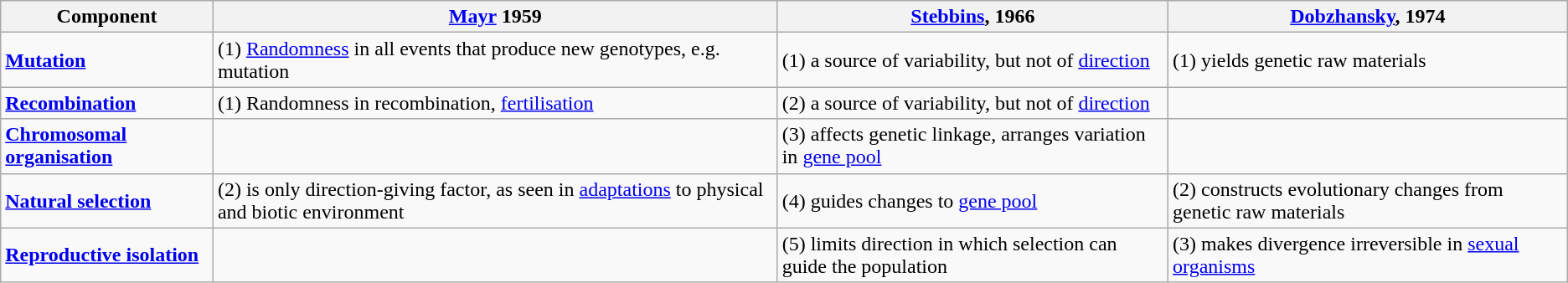<table class="wikitable">
<tr>
<th>Component</th>
<th><a href='#'>Mayr</a> 1959</th>
<th><a href='#'>Stebbins</a>, 1966</th>
<th><a href='#'>Dobzhansky</a>, 1974</th>
</tr>
<tr>
<td><strong><a href='#'>Mutation</a></strong></td>
<td>(1) <a href='#'>Randomness</a> in all events that produce new genotypes, e.g. mutation </td>
<td>(1) a source of variability, but not of <a href='#'>direction</a></td>
<td>(1) yields genetic raw materials</td>
</tr>
<tr>
<td><strong><a href='#'>Recombination</a></strong></td>
<td>(1) Randomness in recombination, <a href='#'>fertilisation</a></td>
<td>(2) a source of variability, but not of <a href='#'>direction</a></td>
<td></td>
</tr>
<tr>
<td><strong><a href='#'>Chromosomal organisation</a></strong></td>
<td></td>
<td>(3) affects genetic linkage, arranges variation in <a href='#'>gene pool</a></td>
<td></td>
</tr>
<tr>
<td><strong><a href='#'>Natural selection</a></strong></td>
<td>(2) is only direction-giving factor, as seen in <a href='#'>adaptations</a> to physical and biotic environment</td>
<td>(4) guides changes to <a href='#'>gene pool</a></td>
<td>(2) constructs evolutionary changes from genetic raw materials</td>
</tr>
<tr>
<td><strong><a href='#'>Reproductive isolation</a></strong></td>
<td></td>
<td>(5) limits direction in which selection can guide the population</td>
<td>(3) makes divergence irreversible in <a href='#'>sexual organisms</a></td>
</tr>
</table>
